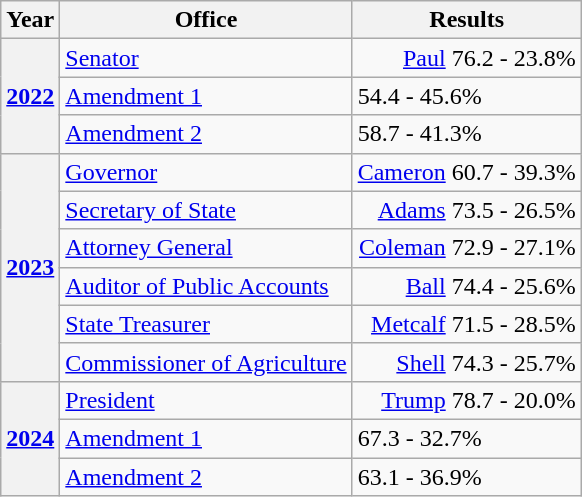<table class=wikitable>
<tr>
<th>Year</th>
<th>Office</th>
<th>Results</th>
</tr>
<tr>
<th rowspan=3><a href='#'>2022</a></th>
<td><a href='#'>Senator</a></td>
<td align="right" ><a href='#'>Paul</a> 76.2 - 23.8%</td>
</tr>
<tr>
<td><a href='#'>Amendment 1</a></td>
<td> 54.4 - 45.6%</td>
</tr>
<tr>
<td><a href='#'>Amendment 2</a></td>
<td> 58.7 - 41.3%</td>
</tr>
<tr>
<th rowspan=6><a href='#'>2023</a></th>
<td><a href='#'>Governor</a></td>
<td align="right" ><a href='#'>Cameron</a> 60.7 - 39.3%</td>
</tr>
<tr>
<td><a href='#'>Secretary of State</a></td>
<td align="right" ><a href='#'>Adams</a> 73.5 - 26.5%</td>
</tr>
<tr>
<td><a href='#'>Attorney General</a></td>
<td align="right" ><a href='#'>Coleman</a> 72.9 - 27.1%</td>
</tr>
<tr>
<td><a href='#'>Auditor of Public Accounts</a></td>
<td align="right" ><a href='#'>Ball</a> 74.4 - 25.6%</td>
</tr>
<tr>
<td><a href='#'>State Treasurer</a></td>
<td align="right" ><a href='#'>Metcalf</a> 71.5 - 28.5%</td>
</tr>
<tr>
<td><a href='#'>Commissioner of Agriculture</a></td>
<td align="right" ><a href='#'>Shell</a> 74.3 - 25.7%</td>
</tr>
<tr>
<th rowspan=3><a href='#'>2024</a></th>
<td><a href='#'>President</a></td>
<td align="right" ><a href='#'>Trump</a> 78.7 - 20.0%</td>
</tr>
<tr>
<td><a href='#'>Amendment 1</a></td>
<td> 67.3 - 32.7%</td>
</tr>
<tr>
<td><a href='#'>Amendment 2</a></td>
<td> 63.1 - 36.9%</td>
</tr>
</table>
